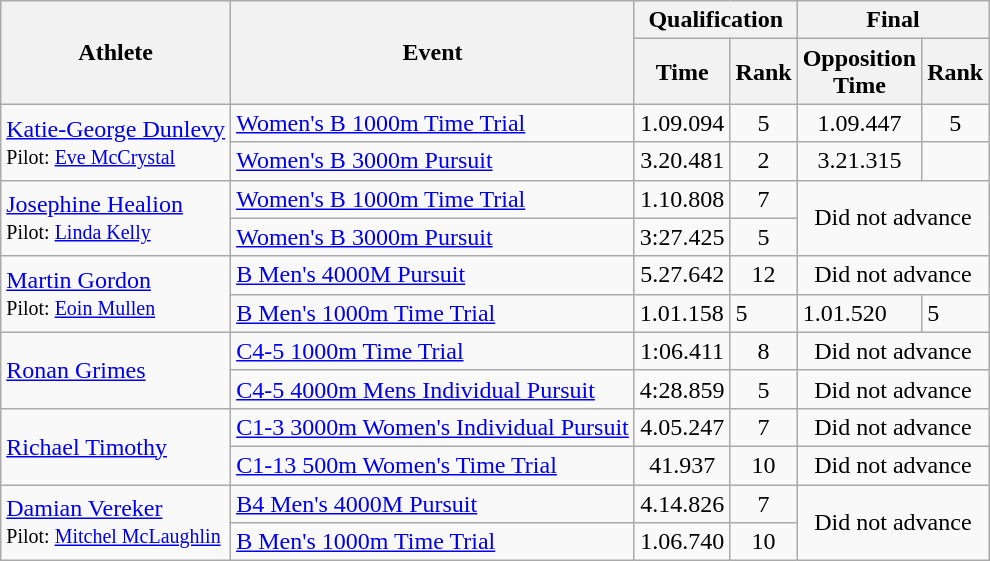<table class=wikitable>
<tr>
<th rowspan="2">Athlete</th>
<th rowspan="2">Event</th>
<th colspan="2">Qualification</th>
<th colspan="2">Final</th>
</tr>
<tr>
<th>Time</th>
<th>Rank</th>
<th>Opposition<br>Time</th>
<th>Rank</th>
</tr>
<tr align="center">
<td rowspan="2" align="left"><a href='#'>Katie-George Dunlevy</a><br><small>Pilot: <a href='#'>Eve McCrystal</a></small></td>
<td align="left"><a href='#'>Women's B 1000m Time Trial</a></td>
<td>1.09.094</td>
<td>5</td>
<td>1.09.447</td>
<td>5</td>
</tr>
<tr align="center">
<td align="left"><a href='#'>Women's B 3000m Pursuit</a></td>
<td>3.20.481</td>
<td>2</td>
<td>3.21.315</td>
<td></td>
</tr>
<tr align="center">
<td rowspan="2" align="left"><a href='#'>Josephine Healion</a><br><small>Pilot: <a href='#'>Linda Kelly</a></small></td>
<td align="left"><a href='#'>Women's B 1000m Time Trial</a></td>
<td>1.10.808</td>
<td>7</td>
<td colspan="2" rowspan="2">Did not advance</td>
</tr>
<tr align="center">
<td align="left"><a href='#'>Women's B 3000m Pursuit</a></td>
<td>3:27.425</td>
<td>5</td>
</tr>
<tr align="center">
<td rowspan="2" align="left"><a href='#'>Martin Gordon</a><br><small>Pilot: <a href='#'>Eoin Mullen</a></small></td>
<td align=left><a href='#'>B Men's 4000M Pursuit</a></td>
<td>5.27.642</td>
<td>12</td>
<td colspan=2>Did not advance</td>
</tr>
<tr>
<td align=left><a href='#'>B Men's 1000m Time Trial</a></td>
<td>1.01.158</td>
<td>5</td>
<td>1.01.520</td>
<td>5</td>
</tr>
<tr align="center">
<td rowspan="2" align="left"><a href='#'>Ronan Grimes</a></td>
<td align="left"><a href='#'>C4-5 1000m Time Trial</a></td>
<td>1:06.411</td>
<td>8</td>
<td colspan="2">Did not advance</td>
</tr>
<tr align="center">
<td align="left"><a href='#'>C4-5 4000m Mens Individual Pursuit</a></td>
<td>4:28.859</td>
<td>5</td>
<td colspan="2">Did not advance</td>
</tr>
<tr align="center">
<td rowspan="2" align="left"><a href='#'>Richael Timothy</a></td>
<td align="left"><a href='#'>C1-3 3000m Women's Individual Pursuit</a></td>
<td>4.05.247</td>
<td>7</td>
<td colspan="2">Did not advance</td>
</tr>
<tr align="center">
<td align="left"><a href='#'>C1-13 500m Women's Time Trial</a></td>
<td>41.937</td>
<td>10</td>
<td colspan="2">Did not advance</td>
</tr>
<tr align="center">
<td rowspan="2" align="left"><a href='#'>Damian Vereker</a><br><small>Pilot: <a href='#'>Mitchel McLaughlin</a></small></td>
<td align="left"><a href='#'>B4 Men's 4000M Pursuit</a></td>
<td>4.14.826</td>
<td>7</td>
<td colspan="2" rowspan="2">Did not advance</td>
</tr>
<tr align="center">
<td align="left"><a href='#'>B Men's 1000m Time Trial</a></td>
<td>1.06.740</td>
<td>10</td>
</tr>
</table>
